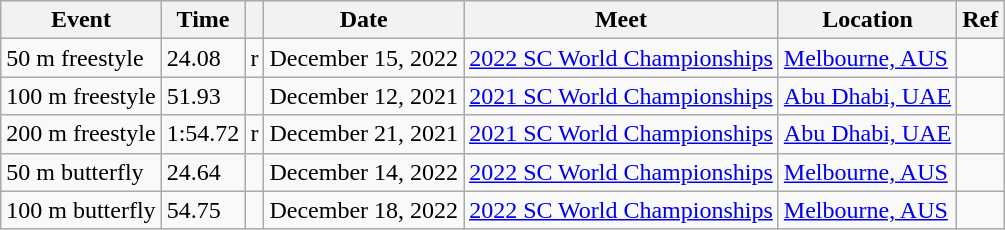<table class="wikitable">
<tr>
<th>Event</th>
<th>Time</th>
<th></th>
<th>Date</th>
<th>Meet</th>
<th>Location</th>
<th>Ref</th>
</tr>
<tr>
<td>50 m freestyle</td>
<td>24.08</td>
<td>r</td>
<td>December 15, 2022</td>
<td><a href='#'>2022 SC World Championships</a></td>
<td><a href='#'>Melbourne, AUS</a></td>
<td></td>
</tr>
<tr>
<td>100 m freestyle</td>
<td>51.93</td>
<td></td>
<td>December 12, 2021</td>
<td><a href='#'>2021 SC World Championships</a></td>
<td><a href='#'>Abu Dhabi, UAE</a></td>
<td></td>
</tr>
<tr>
<td>200 m freestyle</td>
<td>1:54.72</td>
<td>r</td>
<td>December 21, 2021</td>
<td><a href='#'>2021 SC World Championships</a></td>
<td><a href='#'>Abu Dhabi, UAE</a></td>
<td></td>
</tr>
<tr>
<td>50 m butterfly</td>
<td>24.64</td>
<td></td>
<td>December 14, 2022</td>
<td><a href='#'>2022 SC World Championships</a></td>
<td><a href='#'>Melbourne, AUS</a></td>
<td></td>
</tr>
<tr>
<td>100 m butterfly</td>
<td>54.75</td>
<td></td>
<td>December 18, 2022</td>
<td><a href='#'>2022 SC World Championships</a></td>
<td><a href='#'>Melbourne, AUS</a></td>
<td></td>
</tr>
</table>
